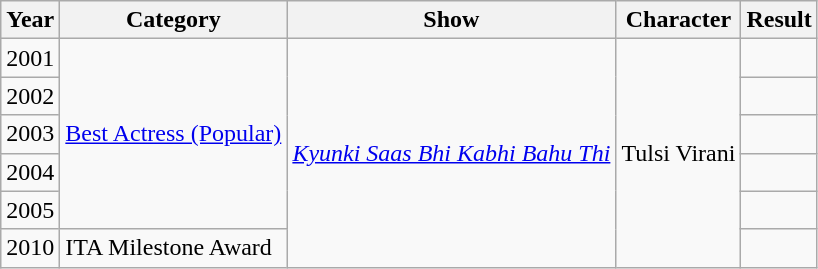<table class="wikitable sortable">
<tr>
<th>Year</th>
<th>Category</th>
<th>Show</th>
<th>Character</th>
<th>Result</th>
</tr>
<tr>
<td>2001</td>
<td rowspan=5><a href='#'>Best Actress (Popular)</a></td>
<td rowspan=6><em><a href='#'>Kyunki Saas Bhi Kabhi Bahu Thi</a></em></td>
<td rowspan=6>Tulsi Virani</td>
<td></td>
</tr>
<tr>
<td>2002</td>
<td></td>
</tr>
<tr>
<td>2003</td>
<td></td>
</tr>
<tr>
<td>2004</td>
<td></td>
</tr>
<tr>
<td>2005</td>
<td></td>
</tr>
<tr>
<td>2010</td>
<td>ITA Milestone Award</td>
<td></td>
</tr>
</table>
